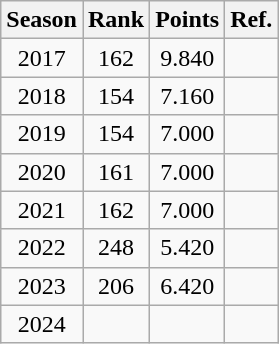<table class="wikitable plainrowheaders sortable" style="text-align:center">
<tr>
<th>Season</th>
<th>Rank</th>
<th>Points</th>
<th>Ref.</th>
</tr>
<tr>
<td>2017</td>
<td>162 </td>
<td>9.840</td>
<td></td>
</tr>
<tr>
<td>2018</td>
<td>154 </td>
<td>7.160</td>
<td></td>
</tr>
<tr>
<td>2019</td>
<td>154 </td>
<td>7.000</td>
<td></td>
</tr>
<tr>
<td>2020</td>
<td>161 </td>
<td>7.000</td>
<td></td>
</tr>
<tr>
<td>2021</td>
<td>162 </td>
<td>7.000</td>
<td></td>
</tr>
<tr>
<td>2022</td>
<td>248 </td>
<td>5.420</td>
<td></td>
</tr>
<tr>
<td>2023</td>
<td>206 </td>
<td>6.420</td>
<td></td>
</tr>
<tr>
<td>2024</td>
<td></td>
<td></td>
<td></td>
</tr>
</table>
